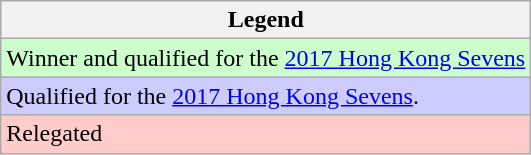<table class="wikitable">
<tr>
<th>Legend</th>
</tr>
<tr bgcolor=ccffcc>
<td>Winner and qualified for the <a href='#'>2017 Hong Kong Sevens</a></td>
</tr>
<tr bgcolor=ccccff>
<td>Qualified for the <a href='#'>2017 Hong Kong Sevens</a>.</td>
</tr>
<tr bgcolor=ffcccc>
<td>Relegated</td>
</tr>
</table>
